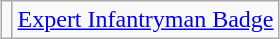<table class="wikitable" style="margin:1em auto; text-align:center;">
<tr>
<td></td>
<td><a href='#'>Expert Infantryman Badge</a></td>
</tr>
</table>
